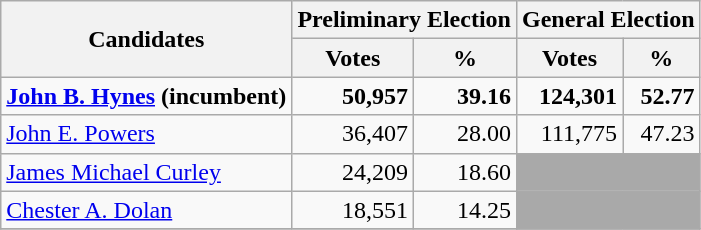<table class=wikitable>
<tr>
<th colspan=1 rowspan=2><strong>Candidates</strong></th>
<th colspan=2><strong>Preliminary Election</strong></th>
<th colspan=2><strong>General Election</strong></th>
</tr>
<tr>
<th>Votes</th>
<th>%</th>
<th>Votes</th>
<th>%</th>
</tr>
<tr>
<td><strong><a href='#'>John B. Hynes</a> (incumbent)</strong></td>
<td align="right"><strong>50,957</strong></td>
<td align="right"><strong>39.16</strong></td>
<td align="right"><strong>124,301</strong></td>
<td align="right"><strong>52.77</strong></td>
</tr>
<tr>
<td><a href='#'>John E. Powers</a></td>
<td align="right">36,407</td>
<td align="right">28.00</td>
<td align="right">111,775</td>
<td align="right">47.23</td>
</tr>
<tr>
<td><a href='#'>James Michael Curley</a></td>
<td align="right">24,209</td>
<td align="right">18.60</td>
<td colspan=2 bgcolor= darkgray></td>
</tr>
<tr>
<td><a href='#'>Chester A. Dolan</a></td>
<td align="right">18,551</td>
<td align="right">14.25</td>
<td colspan=2 bgcolor= darkgray></td>
</tr>
<tr>
</tr>
</table>
